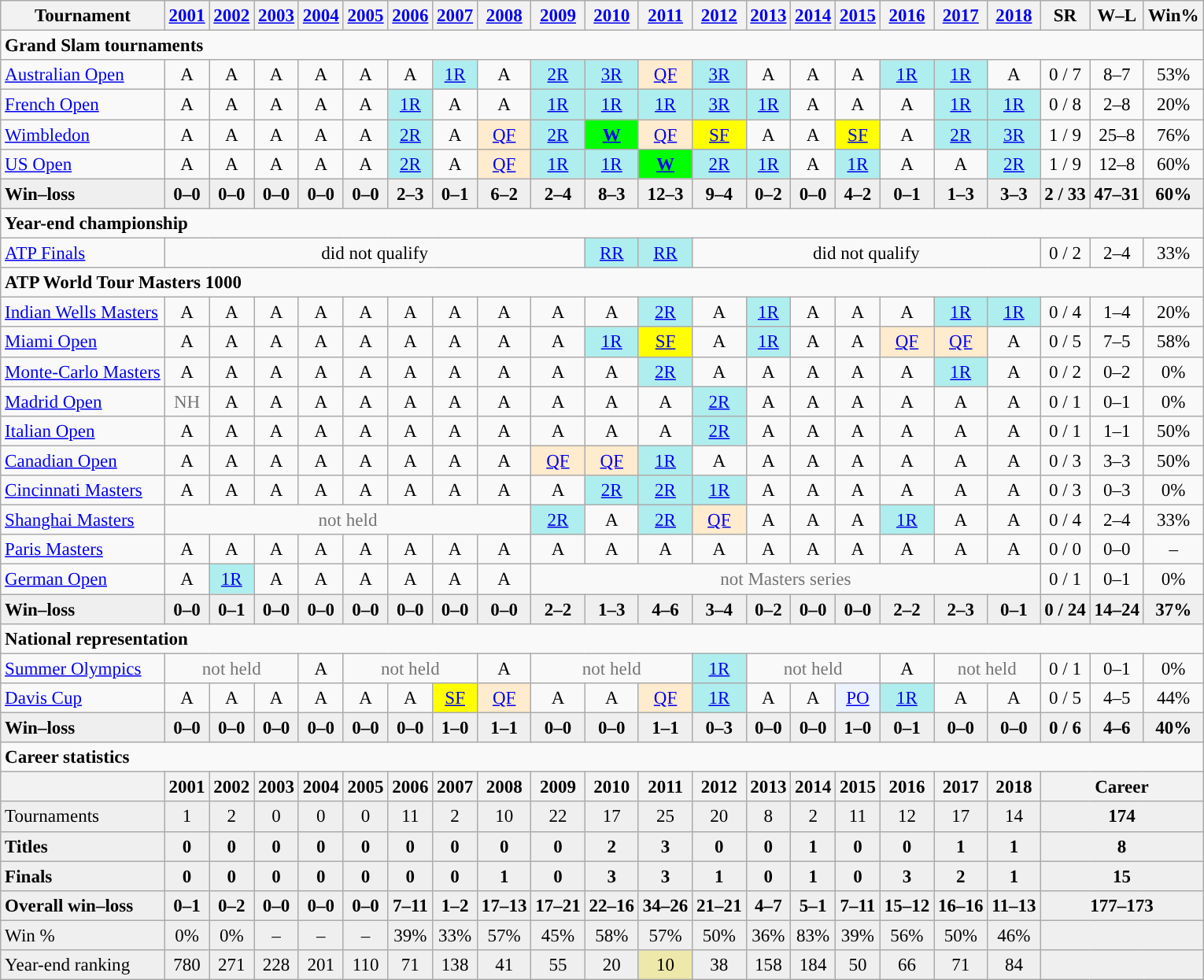<table class="wikitable nowrap" style=text-align:center;font-size:96%>
<tr>
<th>Tournament</th>
<th><a href='#'>2001</a></th>
<th><a href='#'>2002</a></th>
<th><a href='#'>2003</a></th>
<th><a href='#'>2004</a></th>
<th><a href='#'>2005</a></th>
<th><a href='#'>2006</a></th>
<th><a href='#'>2007</a></th>
<th><a href='#'>2008</a></th>
<th><a href='#'>2009</a></th>
<th><a href='#'>2010</a></th>
<th><a href='#'>2011</a></th>
<th><a href='#'>2012</a></th>
<th><a href='#'>2013</a></th>
<th><a href='#'>2014</a></th>
<th><a href='#'>2015</a></th>
<th><a href='#'>2016</a></th>
<th><a href='#'>2017</a></th>
<th><a href='#'>2018</a></th>
<th>SR</th>
<th>W–L</th>
<th>Win%</th>
</tr>
<tr>
<td colspan="22" align="left"><strong>Grand Slam tournaments</strong></td>
</tr>
<tr>
<td align=left><a href='#'>Australian Open</a></td>
<td>A</td>
<td>A</td>
<td>A</td>
<td>A</td>
<td>A</td>
<td>A</td>
<td bgcolor=afeeee><a href='#'>1R</a></td>
<td>A</td>
<td bgcolor=afeeee><a href='#'>2R</a></td>
<td bgcolor=afeeee><a href='#'>3R</a></td>
<td bgcolor=ffebcd><a href='#'>QF</a></td>
<td bgcolor=afeeee><a href='#'>3R</a></td>
<td>A</td>
<td>A</td>
<td>A</td>
<td bgcolor=afeeee><a href='#'>1R</a></td>
<td bgcolor=afeeee><a href='#'>1R</a></td>
<td>A</td>
<td>0 / 7</td>
<td>8–7</td>
<td>53%</td>
</tr>
<tr>
<td align=left><a href='#'>French Open</a></td>
<td>A</td>
<td>A</td>
<td>A</td>
<td>A</td>
<td>A</td>
<td bgcolor=afeeee><a href='#'>1R</a></td>
<td>A</td>
<td>A</td>
<td bgcolor=afeeee><a href='#'>1R</a></td>
<td bgcolor=afeeee><a href='#'>1R</a></td>
<td bgcolor=afeeee><a href='#'>1R</a></td>
<td bgcolor=afeeee><a href='#'>3R</a></td>
<td bgcolor=afeeee><a href='#'>1R</a></td>
<td>A</td>
<td>A</td>
<td>A</td>
<td bgcolor=afeeee><a href='#'>1R</a></td>
<td bgcolor=afeeee><a href='#'>1R</a></td>
<td>0 / 8</td>
<td>2–8</td>
<td>20%</td>
</tr>
<tr>
<td align=left><a href='#'>Wimbledon</a></td>
<td>A</td>
<td>A</td>
<td>A</td>
<td>A</td>
<td>A</td>
<td bgcolor=afeeee><a href='#'>2R</a></td>
<td>A</td>
<td bgcolor=ffebcd><a href='#'>QF</a></td>
<td bgcolor=afeeee><a href='#'>2R</a></td>
<td bgcolor=lime><a href='#'><strong>W</strong></a></td>
<td bgcolor=ffebcd><a href='#'>QF</a></td>
<td bgcolor=yellow><a href='#'>SF</a></td>
<td>A</td>
<td>A</td>
<td bgcolor=yellow><a href='#'>SF</a></td>
<td>A</td>
<td bgcolor=afeeee><a href='#'>2R</a></td>
<td bgcolor=afeeee><a href='#'>3R</a></td>
<td>1 / 9</td>
<td>25–8</td>
<td>76%</td>
</tr>
<tr>
<td align=left><a href='#'>US Open</a></td>
<td>A</td>
<td>A</td>
<td>A</td>
<td>A</td>
<td>A</td>
<td bgcolor=afeeee><a href='#'>2R</a></td>
<td>A</td>
<td bgcolor=ffebcd><a href='#'>QF</a></td>
<td bgcolor=afeeee><a href='#'>1R</a></td>
<td bgcolor=afeeee><a href='#'>1R</a></td>
<td bgcolor=lime><a href='#'><strong>W</strong></a></td>
<td bgcolor=afeeee><a href='#'>2R</a></td>
<td bgcolor=afeeee><a href='#'>1R</a></td>
<td>A</td>
<td bgcolor=afeeee><a href='#'>1R</a></td>
<td>A</td>
<td>A</td>
<td bgcolor=afeeee><a href='#'>2R</a></td>
<td>1 / 9</td>
<td>12–8</td>
<td>60%</td>
</tr>
<tr style="font-weight:bold; background:#efefef;">
<td style=text-align:left>Win–loss</td>
<td>0–0</td>
<td>0–0</td>
<td>0–0</td>
<td>0–0</td>
<td>0–0</td>
<td>2–3</td>
<td>0–1</td>
<td>6–2</td>
<td>2–4</td>
<td>8–3</td>
<td>12–3</td>
<td>9–4</td>
<td>0–2</td>
<td>0–0</td>
<td>4–2</td>
<td>0–1</td>
<td>1–3</td>
<td>3–3</td>
<td>2 / 33</td>
<td>47–31</td>
<td>60%</td>
</tr>
<tr>
<td colspan="22" align="left"><strong>Year-end championship</strong></td>
</tr>
<tr>
<td align=left><a href='#'>ATP Finals</a></td>
<td colspan=9>did not qualify</td>
<td bgcolor=afeeee><a href='#'>RR</a></td>
<td bgcolor=afeeee><a href='#'>RR</a></td>
<td colspan=7>did not qualify</td>
<td>0 / 2</td>
<td>2–4</td>
<td>33%</td>
</tr>
<tr>
<td colspan="22" align="left"><strong>ATP World Tour Masters 1000</strong></td>
</tr>
<tr>
<td align=left><a href='#'>Indian Wells Masters</a></td>
<td>A</td>
<td>A</td>
<td>A</td>
<td>A</td>
<td>A</td>
<td>A</td>
<td>A</td>
<td>A</td>
<td>A</td>
<td>A</td>
<td bgcolor=afeeee><a href='#'>2R</a></td>
<td>A</td>
<td bgcolor=afeeee><a href='#'>1R</a></td>
<td>A</td>
<td>A</td>
<td>A</td>
<td bgcolor=afeeee><a href='#'>1R</a></td>
<td bgcolor=afeeee><a href='#'>1R</a></td>
<td>0 / 4</td>
<td>1–4</td>
<td>20%</td>
</tr>
<tr>
<td align=left><a href='#'>Miami Open</a></td>
<td>A</td>
<td>A</td>
<td>A</td>
<td>A</td>
<td>A</td>
<td>A</td>
<td>A</td>
<td>A</td>
<td>A</td>
<td bgcolor=afeeee><a href='#'>1R</a></td>
<td bgcolor=yellow><a href='#'>SF</a></td>
<td>A</td>
<td bgcolor=afeeee><a href='#'>1R</a></td>
<td>A</td>
<td>A</td>
<td bgcolor=ffebcd><a href='#'>QF</a></td>
<td bgcolor=ffebcd><a href='#'>QF</a></td>
<td>A</td>
<td>0 / 5</td>
<td>7–5</td>
<td>58%</td>
</tr>
<tr>
<td align=left><a href='#'>Monte-Carlo Masters</a></td>
<td>A</td>
<td>A</td>
<td>A</td>
<td>A</td>
<td>A</td>
<td>A</td>
<td>A</td>
<td>A</td>
<td>A</td>
<td>A</td>
<td bgcolor=afeeee><a href='#'>2R</a></td>
<td>A</td>
<td>A</td>
<td>A</td>
<td>A</td>
<td>A</td>
<td bgcolor=afeeee><a href='#'>1R</a></td>
<td>A</td>
<td>0 / 2</td>
<td>0–2</td>
<td>0%</td>
</tr>
<tr>
<td align=left><a href='#'>Madrid Open</a></td>
<td style=color:#767676>NH</td>
<td>A</td>
<td>A</td>
<td>A</td>
<td>A</td>
<td>A</td>
<td>A</td>
<td>A</td>
<td>A</td>
<td>A</td>
<td>A</td>
<td bgcolor=afeeee><a href='#'>2R</a></td>
<td>A</td>
<td>A</td>
<td>A</td>
<td>A</td>
<td>A</td>
<td>A</td>
<td>0 / 1</td>
<td>0–1</td>
<td>0%</td>
</tr>
<tr>
<td align=left><a href='#'>Italian Open</a></td>
<td>A</td>
<td>A</td>
<td>A</td>
<td>A</td>
<td>A</td>
<td>A</td>
<td>A</td>
<td>A</td>
<td>A</td>
<td>A</td>
<td>A</td>
<td bgcolor=afeeee><a href='#'>2R</a></td>
<td>A</td>
<td>A</td>
<td>A</td>
<td>A</td>
<td>A</td>
<td>A</td>
<td>0 / 1</td>
<td>1–1</td>
<td>50%</td>
</tr>
<tr>
<td align=left><a href='#'>Canadian Open</a></td>
<td>A</td>
<td>A</td>
<td>A</td>
<td>A</td>
<td>A</td>
<td>A</td>
<td>A</td>
<td>A</td>
<td bgcolor=ffebcd><a href='#'>QF</a></td>
<td bgcolor=ffebcd><a href='#'>QF</a></td>
<td bgcolor=afeeee><a href='#'>1R</a></td>
<td>A</td>
<td>A</td>
<td>A</td>
<td>A</td>
<td>A</td>
<td>A</td>
<td>A</td>
<td>0 / 3</td>
<td>3–3</td>
<td>50%</td>
</tr>
<tr>
<td align=left><a href='#'>Cincinnati Masters</a></td>
<td>A</td>
<td>A</td>
<td>A</td>
<td>A</td>
<td>A</td>
<td>A</td>
<td>A</td>
<td>A</td>
<td>A</td>
<td bgcolor=afeeee><a href='#'>2R</a></td>
<td bgcolor=afeeee><a href='#'>2R</a></td>
<td bgcolor=afeeee><a href='#'>1R</a></td>
<td>A</td>
<td>A</td>
<td>A</td>
<td>A</td>
<td>A</td>
<td>A</td>
<td>0 / 3</td>
<td>0–3</td>
<td>0%</td>
</tr>
<tr>
<td align=left><a href='#'>Shanghai Masters</a></td>
<td colspan=8 style=color:#767676>not held</td>
<td bgcolor=afeeee><a href='#'>2R</a></td>
<td>A</td>
<td bgcolor=afeeee><a href='#'>2R</a></td>
<td bgcolor=ffebcd><a href='#'>QF</a></td>
<td>A</td>
<td>A</td>
<td>A</td>
<td bgcolor=afeeee><a href='#'>1R</a></td>
<td>A</td>
<td>A</td>
<td>0 / 4</td>
<td>2–4</td>
<td>33%</td>
</tr>
<tr>
<td align=left><a href='#'>Paris Masters</a></td>
<td>A</td>
<td>A</td>
<td>A</td>
<td>A</td>
<td>A</td>
<td>A</td>
<td>A</td>
<td>A</td>
<td>A</td>
<td>A</td>
<td>A</td>
<td>A</td>
<td>A</td>
<td>A</td>
<td>A</td>
<td>A</td>
<td>A</td>
<td>A</td>
<td>0 / 0</td>
<td>0–0</td>
<td>–</td>
</tr>
<tr>
<td align=left><a href='#'>German Open</a></td>
<td>A</td>
<td bgcolor=afeeee><a href='#'>1R</a></td>
<td>A</td>
<td>A</td>
<td>A</td>
<td>A</td>
<td>A</td>
<td>A</td>
<td colspan="10" style="color:#767676">not Masters series</td>
<td>0 / 1</td>
<td>0–1</td>
<td>0%</td>
</tr>
<tr style="font-weight:bold; background:#efefef;">
<td style=text-align:left>Win–loss</td>
<td>0–0</td>
<td>0–1</td>
<td>0–0</td>
<td>0–0</td>
<td>0–0</td>
<td>0–0</td>
<td>0–0</td>
<td>0–0</td>
<td>2–2</td>
<td>1–3</td>
<td>4–6</td>
<td>3–4</td>
<td>0–2</td>
<td>0–0</td>
<td>0–0</td>
<td>2–2</td>
<td>2–3</td>
<td>0–1</td>
<td>0 / 24</td>
<td>14–24</td>
<td>37%</td>
</tr>
<tr>
<td colspan="22" align="left"><strong>National representation</strong></td>
</tr>
<tr>
<td align=left><a href='#'>Summer Olympics</a></td>
<td colspan=3 style=color:#767676>not held</td>
<td>A</td>
<td colspan=3 style=color:#767676>not held</td>
<td>A</td>
<td colspan=3 style=color:#767676>not held</td>
<td bgcolor=afeeee><a href='#'>1R</a></td>
<td colspan=3 style=color:#767676>not held</td>
<td>A</td>
<td colspan=2 style="color:#767676">not held</td>
<td>0 / 1</td>
<td>0–1</td>
<td>0%</td>
</tr>
<tr>
<td align=left><a href='#'>Davis Cup</a></td>
<td>A</td>
<td>A</td>
<td>A</td>
<td>A</td>
<td>A</td>
<td>A</td>
<td bgcolor=yellow><a href='#'>SF</a></td>
<td bgcolor=ffebcd><a href='#'>QF</a></td>
<td>A</td>
<td>A</td>
<td bgcolor=ffebcd><a href='#'>QF</a></td>
<td bgcolor=afeeee><a href='#'>1R</a></td>
<td>A</td>
<td>A</td>
<td bgcolor=ecf2ff><a href='#'>PO</a></td>
<td bgcolor=afeeee><a href='#'>1R</a></td>
<td>A</td>
<td>A</td>
<td>0 / 5</td>
<td>4–5</td>
<td>44%</td>
</tr>
<tr style="font-weight:bold; background:#efefef;">
<td style=text-align:left>Win–loss</td>
<td>0–0</td>
<td>0–0</td>
<td>0–0</td>
<td>0–0</td>
<td>0–0</td>
<td>0–0</td>
<td>1–0</td>
<td>1–1</td>
<td>0–0</td>
<td>0–0</td>
<td>1–1</td>
<td>0–3</td>
<td>0–0</td>
<td>0–0</td>
<td>1–0</td>
<td>0–1</td>
<td>0–0</td>
<td>0–0</td>
<td>0 / 6</td>
<td>4–6</td>
<td>40%</td>
</tr>
<tr>
<td colspan="22" align="left"><strong>Career statistics</strong></td>
</tr>
<tr>
<th></th>
<th>2001</th>
<th>2002</th>
<th>2003</th>
<th>2004</th>
<th>2005</th>
<th>2006</th>
<th>2007</th>
<th>2008</th>
<th>2009</th>
<th>2010</th>
<th>2011</th>
<th>2012</th>
<th>2013</th>
<th>2014</th>
<th>2015</th>
<th>2016</th>
<th>2017</th>
<th>2018</th>
<th colspan="3">Career</th>
</tr>
<tr bgcolor=efefef>
<td align="left">Tournaments</td>
<td>1</td>
<td>2</td>
<td>0</td>
<td>0</td>
<td>0</td>
<td>11</td>
<td>2</td>
<td>10</td>
<td>22</td>
<td>17</td>
<td>25</td>
<td>20</td>
<td>8</td>
<td>2</td>
<td>11</td>
<td>12</td>
<td>17</td>
<td>14</td>
<td colspan=3><strong>174</strong></td>
</tr>
<tr style="font-weight:bold; background:#efefef;">
<td style=text-align:left>Titles</td>
<td>0</td>
<td>0</td>
<td>0</td>
<td>0</td>
<td>0</td>
<td>0</td>
<td>0</td>
<td>0</td>
<td>0</td>
<td>2</td>
<td>3</td>
<td>0</td>
<td>0</td>
<td>1</td>
<td>0</td>
<td>0</td>
<td>1</td>
<td>1</td>
<td colspan=3>8</td>
</tr>
<tr style="font-weight:bold; background:#efefef;">
<td style=text-align:left>Finals</td>
<td>0</td>
<td>0</td>
<td>0</td>
<td>0</td>
<td>0</td>
<td>0</td>
<td>0</td>
<td>1</td>
<td>0</td>
<td>3</td>
<td>3</td>
<td>1</td>
<td>0</td>
<td>1</td>
<td>0</td>
<td>3</td>
<td>2</td>
<td>1</td>
<td colspan=3>15</td>
</tr>
<tr style="font-weight:bold; background:#efefef;">
<td style=text-align:left>Overall win–loss</td>
<td>0–1</td>
<td>0–2</td>
<td>0–0</td>
<td>0–0</td>
<td>0–0</td>
<td>7–11</td>
<td>1–2</td>
<td>17–13</td>
<td>17–21</td>
<td>22–16</td>
<td>34–26</td>
<td>21–21</td>
<td>4–7</td>
<td>5–1</td>
<td>7–11</td>
<td>15–12</td>
<td>16–16</td>
<td>11–13</td>
<td colspan=3>177–173</td>
</tr>
<tr bgcolor=efefef>
<td align=left>Win %</td>
<td>0%</td>
<td>0%</td>
<td>–</td>
<td>–</td>
<td>–</td>
<td>39%</td>
<td>33%</td>
<td>57%</td>
<td>45%</td>
<td>58%</td>
<td>57%</td>
<td>50%</td>
<td>36%</td>
<td>83%</td>
<td>39%</td>
<td>56%</td>
<td>50%</td>
<td>46%</td>
<td colspan=3><strong></strong></td>
</tr>
<tr bgcolor=efefef>
<td align="left">Year-end ranking</td>
<td>780</td>
<td>271</td>
<td>228</td>
<td>201</td>
<td>110</td>
<td>71</td>
<td>138</td>
<td>41</td>
<td>55</td>
<td>20</td>
<td bgcolor="eee8aa">10</td>
<td>38</td>
<td>158</td>
<td>184</td>
<td>50</td>
<td>66</td>
<td>71</td>
<td>84</td>
<td colspan=3></td>
</tr>
</table>
